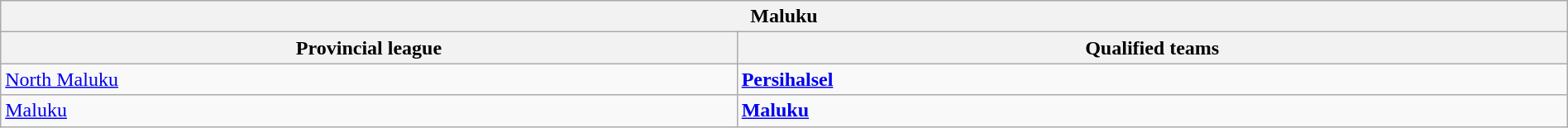<table class="wikitable sortable" style="width:100%;">
<tr>
<th colspan="2"><strong>Maluku</strong></th>
</tr>
<tr>
<th style="width:47%;">Provincial league</th>
<th style="width:53%;">Qualified teams</th>
</tr>
<tr>
<td> <a href='#'>North Maluku</a></td>
<td><strong><a href='#'>Persihalsel</a></strong></td>
</tr>
<tr>
<td> <a href='#'>Maluku</a></td>
<td><strong><a href='#'>Maluku</a></strong></td>
</tr>
</table>
